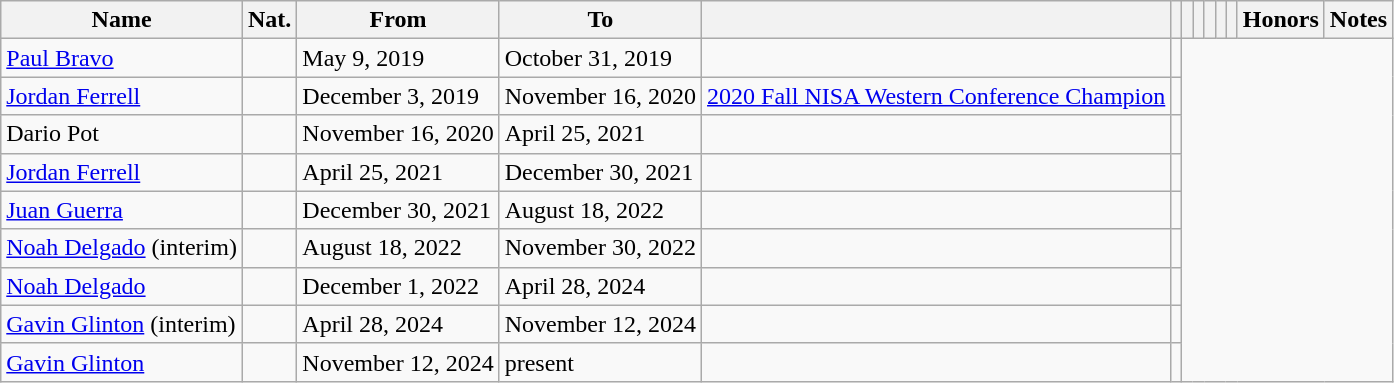<table class="wikitable sortable" style="text-align: center">
<tr>
<th scope="col">Name</th>
<th scope="col">Nat.</th>
<th scope="col" class="unsortable">From</th>
<th scope="col" class="unsortable">To</th>
<th scope="col"></th>
<th scope="col"></th>
<th scope="col"></th>
<th scope="col"></th>
<th scope="col"></th>
<th scope="col"></th>
<th scope="col"></th>
<th scope="col">Honors</th>
<th scope="col">Notes</th>
</tr>
<tr>
<td scope="row" align=left><a href='#'>Paul Bravo</a></td>
<td align=left></td>
<td align=left>May 9, 2019</td>
<td align=left>October 31, 2019<br></td>
<td></td>
<td></td>
</tr>
<tr>
<td scope="row" align=left><a href='#'>Jordan Ferrell</a></td>
<td align=left></td>
<td align=left>December 3, 2019</td>
<td align=left>November 16, 2020<br></td>
<td><a href='#'>2020 Fall NISA Western Conference Champion</a></td>
<td></td>
</tr>
<tr>
<td scope="row" align=left>Dario Pot</td>
<td align=left></td>
<td align=left>November 16, 2020</td>
<td align=left>April 25, 2021<br></td>
<td></td>
<td></td>
</tr>
<tr>
<td scope="row" align=left><a href='#'>Jordan Ferrell</a></td>
<td align=left></td>
<td align=left>April 25, 2021</td>
<td align=left>December 30, 2021<br></td>
<td></td>
<td></td>
</tr>
<tr>
<td scope="row" align=left><a href='#'>Juan Guerra</a></td>
<td align=left></td>
<td align=left>December 30, 2021</td>
<td align=left>August 18, 2022<br></td>
<td></td>
<td></td>
</tr>
<tr>
<td scope="row" align=left><a href='#'>Noah Delgado</a> (interim)</td>
<td align=left></td>
<td align=left>August 18, 2022</td>
<td align=left>November 30, 2022<br></td>
<td></td>
<td></td>
</tr>
<tr>
<td scope="row" align=left><a href='#'>Noah Delgado</a></td>
<td align=left></td>
<td align=left>December 1, 2022</td>
<td align=left>April 28, 2024<br></td>
<td></td>
<td></td>
</tr>
<tr>
<td scope="row" align=left><a href='#'>Gavin Glinton</a> (interim)</td>
<td align=left></td>
<td align=left>April 28, 2024</td>
<td align=left>November 12, 2024<br></td>
<td></td>
<td></td>
</tr>
<tr>
<td scope="row" align=left><a href='#'>Gavin Glinton</a></td>
<td align=left></td>
<td align=left>November 12, 2024</td>
<td align=left>present<br></td>
<td></td>
<td></td>
</tr>
</table>
